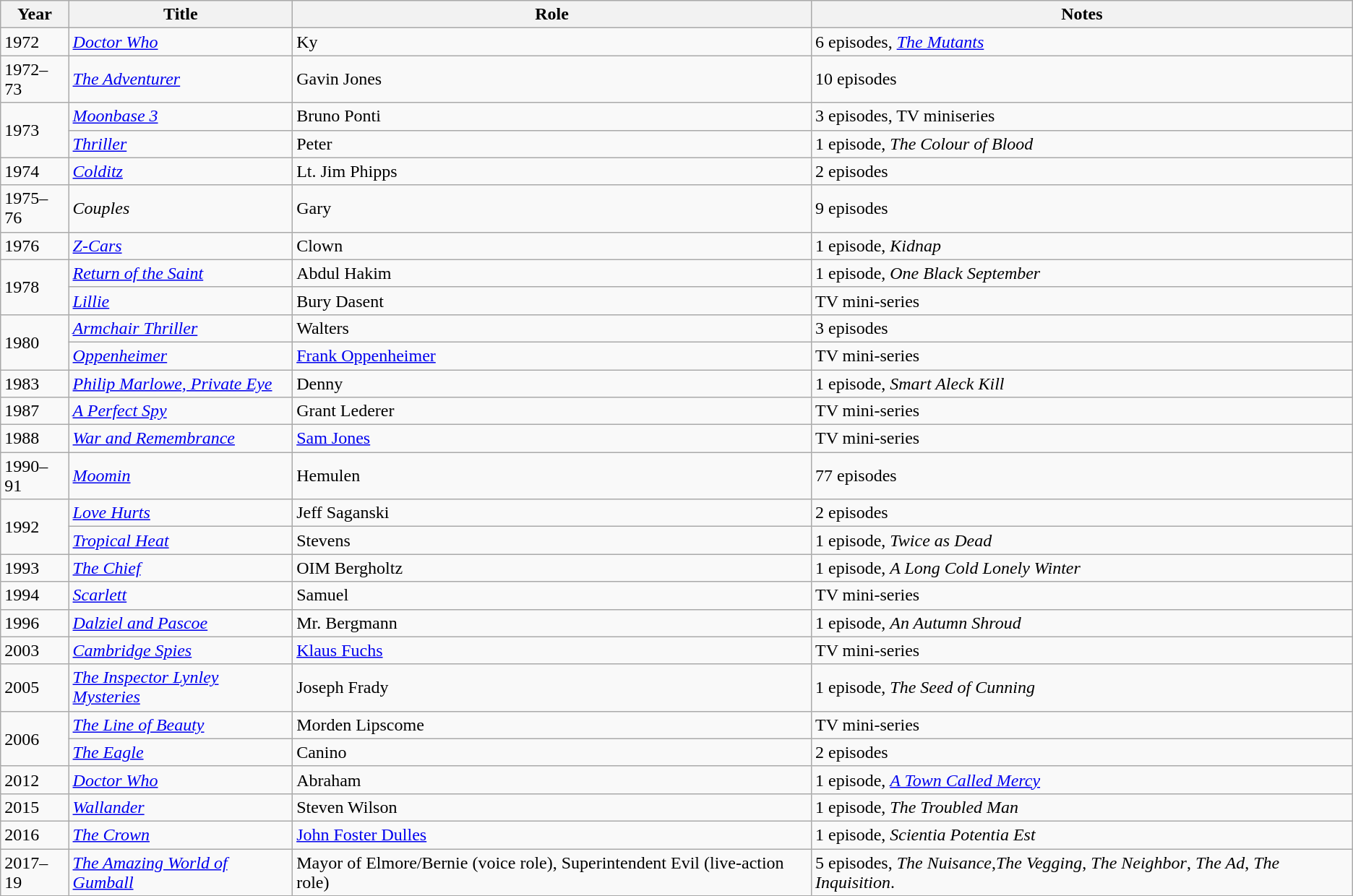<table class="wikitable sortable">
<tr>
<th>Year</th>
<th>Title</th>
<th>Role</th>
<th class="unsortable">Notes</th>
</tr>
<tr>
<td>1972</td>
<td><em><a href='#'>Doctor Who</a></em></td>
<td>Ky</td>
<td>6 episodes, <em><a href='#'>The Mutants</a></em></td>
</tr>
<tr>
<td>1972–73</td>
<td data-sort-value="Adventurer, The"><em><a href='#'>The Adventurer</a></em></td>
<td>Gavin Jones</td>
<td>10 episodes</td>
</tr>
<tr>
<td rowspan=2>1973</td>
<td><em><a href='#'>Moonbase 3</a></em></td>
<td>Bruno Ponti</td>
<td>3 episodes, TV miniseries</td>
</tr>
<tr>
<td><em><a href='#'>Thriller</a></em></td>
<td>Peter</td>
<td>1 episode, <em>The Colour of Blood</em></td>
</tr>
<tr>
<td>1974</td>
<td><em><a href='#'>Colditz</a></em></td>
<td>Lt. Jim Phipps</td>
<td>2 episodes</td>
</tr>
<tr>
<td>1975–76</td>
<td><em>Couples</em></td>
<td>Gary</td>
<td>9 episodes</td>
</tr>
<tr>
<td>1976</td>
<td><em><a href='#'>Z-Cars</a></em></td>
<td>Clown</td>
<td>1 episode, <em>Kidnap</em></td>
</tr>
<tr>
<td rowspan=2>1978</td>
<td><em><a href='#'>Return of the Saint</a></em></td>
<td>Abdul Hakim</td>
<td>1 episode, <em>One Black September</em></td>
</tr>
<tr>
<td><em><a href='#'>Lillie</a></em></td>
<td>Bury Dasent</td>
<td>TV mini-series</td>
</tr>
<tr>
<td rowspan=2>1980</td>
<td><em><a href='#'>Armchair Thriller</a></em></td>
<td>Walters</td>
<td>3 episodes</td>
</tr>
<tr>
<td><em><a href='#'>Oppenheimer</a></em></td>
<td><a href='#'>Frank Oppenheimer</a></td>
<td>TV mini-series</td>
</tr>
<tr>
<td>1983</td>
<td><em><a href='#'>Philip Marlowe, Private Eye</a></em></td>
<td>Denny</td>
<td>1 episode, <em>Smart Aleck Kill</em></td>
</tr>
<tr>
<td>1987</td>
<td data-sort-value="Perfect Spy, A"><em><a href='#'>A Perfect Spy</a></em></td>
<td>Grant Lederer</td>
<td>TV mini-series</td>
</tr>
<tr>
<td>1988</td>
<td><em><a href='#'>War and Remembrance</a></em></td>
<td><a href='#'>Sam Jones</a></td>
<td>TV mini-series</td>
</tr>
<tr>
<td>1990–91</td>
<td><em><a href='#'>Moomin</a></em></td>
<td>Hemulen</td>
<td>77 episodes</td>
</tr>
<tr>
<td rowspan=2>1992</td>
<td><em><a href='#'>Love Hurts</a></em></td>
<td>Jeff Saganski</td>
<td>2 episodes</td>
</tr>
<tr>
<td><em><a href='#'>Tropical Heat</a></em></td>
<td>Stevens</td>
<td>1 episode, <em>Twice as Dead</em></td>
</tr>
<tr>
<td>1993</td>
<td data-sort-value="Chief, The"><em><a href='#'>The Chief</a></em></td>
<td>OIM Bergholtz</td>
<td>1 episode, <em>A Long Cold Lonely Winter</em></td>
</tr>
<tr>
<td>1994</td>
<td><em><a href='#'>Scarlett</a></em></td>
<td>Samuel</td>
<td>TV mini-series</td>
</tr>
<tr>
<td>1996</td>
<td><em><a href='#'>Dalziel and Pascoe</a></em></td>
<td>Mr. Bergmann</td>
<td>1 episode, <em>An Autumn Shroud</em></td>
</tr>
<tr>
<td>2003</td>
<td><em><a href='#'>Cambridge Spies</a></em></td>
<td><a href='#'>Klaus Fuchs</a></td>
<td>TV mini-series</td>
</tr>
<tr>
<td>2005</td>
<td data-sort-value="Inspector Lynley Mysteries, The"><em><a href='#'>The Inspector Lynley Mysteries</a></em></td>
<td>Joseph Frady</td>
<td>1 episode, <em>The Seed of Cunning</em></td>
</tr>
<tr>
<td rowspan="2">2006</td>
<td data-sort-value="Line of Beauty, The"><em><a href='#'>The Line of Beauty</a></em></td>
<td>Morden Lipscome</td>
<td>TV mini-series</td>
</tr>
<tr>
<td data-sort-value="Eagle, The"><em><a href='#'>The Eagle</a></em></td>
<td>Canino</td>
<td>2 episodes</td>
</tr>
<tr>
<td>2012</td>
<td><em><a href='#'>Doctor Who</a></em></td>
<td>Abraham</td>
<td>1 episode, <em><a href='#'>A Town Called Mercy</a></em></td>
</tr>
<tr>
<td>2015</td>
<td><em><a href='#'>Wallander</a></em></td>
<td>Steven Wilson</td>
<td>1 episode, <em>The Troubled Man</em></td>
</tr>
<tr>
<td>2016</td>
<td data-sort-value="Crown, The"><em><a href='#'>The Crown</a></em></td>
<td><a href='#'>John Foster Dulles</a></td>
<td>1 episode, <em>Scientia Potentia Est</em></td>
</tr>
<tr>
<td>2017–19</td>
<td data-sort-value="Amazing World of Gumball, The"><em><a href='#'>The Amazing World of Gumball</a></em></td>
<td>Mayor of Elmore/Bernie (voice role), Superintendent Evil (live-action role)</td>
<td>5 episodes, <em>The Nuisance</em>,<em>The Vegging</em>, <em>The Neighbor</em>, <em>The Ad</em>, <em>The Inquisition</em>.</td>
</tr>
</table>
